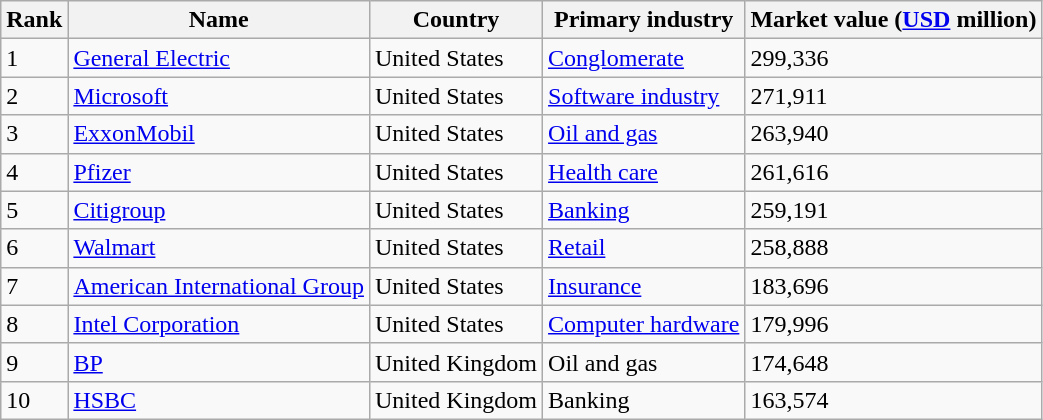<table class="wikitable sortable">
<tr>
<th>Rank</th>
<th>Name</th>
<th>Country</th>
<th>Primary industry</th>
<th>Market value (<a href='#'>USD</a> million)</th>
</tr>
<tr>
<td>1</td>
<td><a href='#'>General Electric</a></td>
<td>United States</td>
<td><a href='#'>Conglomerate</a></td>
<td>299,336</td>
</tr>
<tr>
<td>2</td>
<td><a href='#'>Microsoft</a></td>
<td>United States</td>
<td><a href='#'>Software industry</a></td>
<td>271,911</td>
</tr>
<tr>
<td>3</td>
<td><a href='#'>ExxonMobil</a></td>
<td>United States</td>
<td><a href='#'>Oil and gas</a></td>
<td>263,940</td>
</tr>
<tr>
<td>4</td>
<td><a href='#'>Pfizer</a></td>
<td>United States</td>
<td><a href='#'>Health care</a></td>
<td>261,616</td>
</tr>
<tr>
<td>5</td>
<td><a href='#'>Citigroup</a></td>
<td>United States</td>
<td><a href='#'>Banking</a></td>
<td>259,191</td>
</tr>
<tr>
<td>6</td>
<td><a href='#'>Walmart</a></td>
<td>United States</td>
<td><a href='#'>Retail</a></td>
<td>258,888</td>
</tr>
<tr>
<td>7</td>
<td><a href='#'>American International Group</a></td>
<td>United States</td>
<td><a href='#'>Insurance</a></td>
<td>183,696</td>
</tr>
<tr>
<td>8</td>
<td><a href='#'>Intel Corporation</a></td>
<td>United States</td>
<td><a href='#'>Computer hardware</a></td>
<td>179,996</td>
</tr>
<tr>
<td>9</td>
<td><a href='#'>BP</a></td>
<td>United Kingdom</td>
<td>Oil and gas</td>
<td>174,648</td>
</tr>
<tr>
<td>10</td>
<td><a href='#'>HSBC</a></td>
<td>United Kingdom</td>
<td>Banking</td>
<td>163,574</td>
</tr>
</table>
